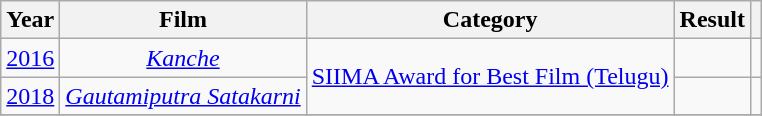<table class="wikitable sortable">
<tr>
<th>Year</th>
<th>Film</th>
<th>Category</th>
<th>Result</th>
<th class="unsortable"></th>
</tr>
<tr>
<td style="text-align:center;"><a href='#'>2016</a></td>
<td style="text-align:center;"><em><a href='#'>Kanche</a></em></td>
<td style="text-align:center;" rowspan="2"><a href='#'>SIIMA Award for Best Film (Telugu)</a></td>
<td></td>
<td></td>
</tr>
<tr>
<td style="text-align:center;"><a href='#'>2018</a></td>
<td style="text-align:center;"><em><a href='#'>Gautamiputra Satakarni</a></em></td>
<td></td>
<td></td>
</tr>
<tr>
</tr>
</table>
